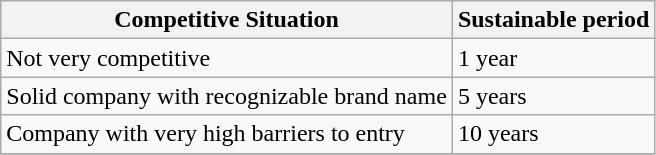<table class="wikitable">
<tr>
<th>Competitive Situation</th>
<th>Sustainable period</th>
</tr>
<tr>
<td>Not very competitive</td>
<td>1 year</td>
</tr>
<tr>
<td>Solid company with recognizable brand name</td>
<td>5 years</td>
</tr>
<tr>
<td>Company with very high barriers to entry</td>
<td>10 years</td>
</tr>
<tr>
</tr>
</table>
